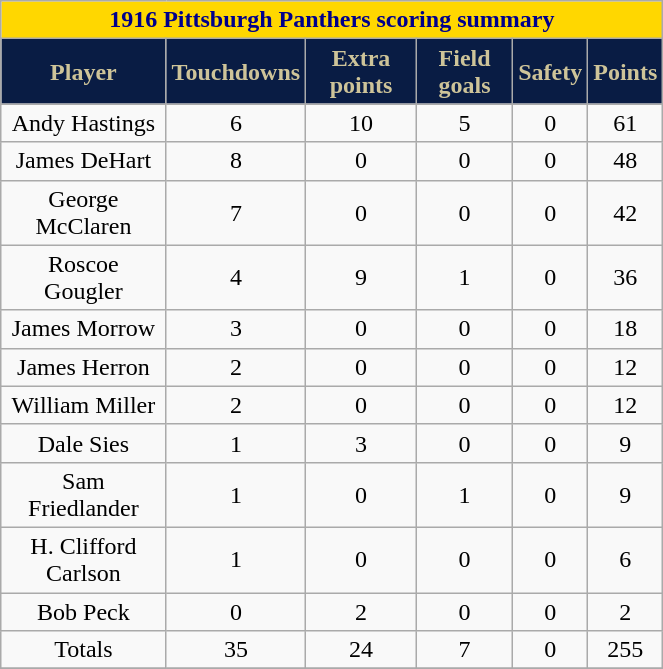<table class="wikitable" width="35%">
<tr>
<th colspan="10" style="background:gold; color:darkblue; text-align: center;"><strong>1916 Pittsburgh Panthers scoring summary</strong></th>
</tr>
<tr align="center"  style="background:#091C44;color:#CEC499;">
<td><strong>Player</strong></td>
<td><strong>Touchdowns</strong></td>
<td><strong>Extra points</strong></td>
<td><strong>Field goals</strong></td>
<td><strong>Safety</strong></td>
<td><strong>Points</strong></td>
</tr>
<tr align="center" bgcolor="">
<td>Andy Hastings</td>
<td>6</td>
<td>10</td>
<td>5</td>
<td>0</td>
<td>61</td>
</tr>
<tr align="center" bgcolor="">
<td>James DeHart</td>
<td>8</td>
<td>0</td>
<td>0</td>
<td>0</td>
<td>48</td>
</tr>
<tr align="center" bgcolor="">
<td>George McClaren</td>
<td>7</td>
<td>0</td>
<td>0</td>
<td>0</td>
<td>42</td>
</tr>
<tr align="center" bgcolor="">
<td>Roscoe Gougler</td>
<td>4</td>
<td>9</td>
<td>1</td>
<td>0</td>
<td>36</td>
</tr>
<tr align="center" bgcolor="">
<td>James Morrow</td>
<td>3</td>
<td>0</td>
<td>0</td>
<td>0</td>
<td>18</td>
</tr>
<tr align="center" bgcolor="">
<td>James Herron</td>
<td>2</td>
<td>0</td>
<td>0</td>
<td>0</td>
<td>12</td>
</tr>
<tr align="center" bgcolor="">
<td>William Miller</td>
<td>2</td>
<td>0</td>
<td>0</td>
<td>0</td>
<td>12</td>
</tr>
<tr align="center" bgcolor="">
<td>Dale Sies</td>
<td>1</td>
<td>3</td>
<td>0</td>
<td>0</td>
<td>9</td>
</tr>
<tr align="center" bgcolor="">
<td>Sam Friedlander</td>
<td>1</td>
<td>0</td>
<td>1</td>
<td>0</td>
<td>9</td>
</tr>
<tr align="center" bgcolor="">
<td>H. Clifford Carlson</td>
<td>1</td>
<td>0</td>
<td>0</td>
<td>0</td>
<td>6</td>
</tr>
<tr align="center" bgcolor="">
<td>Bob Peck</td>
<td>0</td>
<td>2</td>
<td>0</td>
<td>0</td>
<td>2</td>
</tr>
<tr align="center" bgcolor="">
<td>Totals</td>
<td>35</td>
<td>24</td>
<td>7</td>
<td>0</td>
<td>255</td>
</tr>
<tr align="center" bgcolor="">
</tr>
</table>
